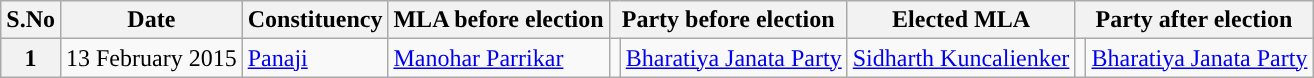<table class="wikitable sortable">
<tr>
<th>S.No</th>
<th>Date</th>
<th>Constituency</th>
<th>MLA before election</th>
<th colspan="2">Party before election</th>
<th>Elected MLA</th>
<th colspan="2">Party after election</th>
</tr>
<tr>
<th>1</th>
<td>13 February 2015</td>
<td><a href='#'>Panaji</a></td>
<td><a href='#'>Manohar Parrikar</a></td>
<td></td>
<td><a href='#'>Bharatiya Janata Party</a></td>
<td><a href='#'>Sidharth Kuncalienker</a></td>
<td></td>
<td><a href='#'>Bharatiya Janata Party</a></td>
</tr>
</table>
